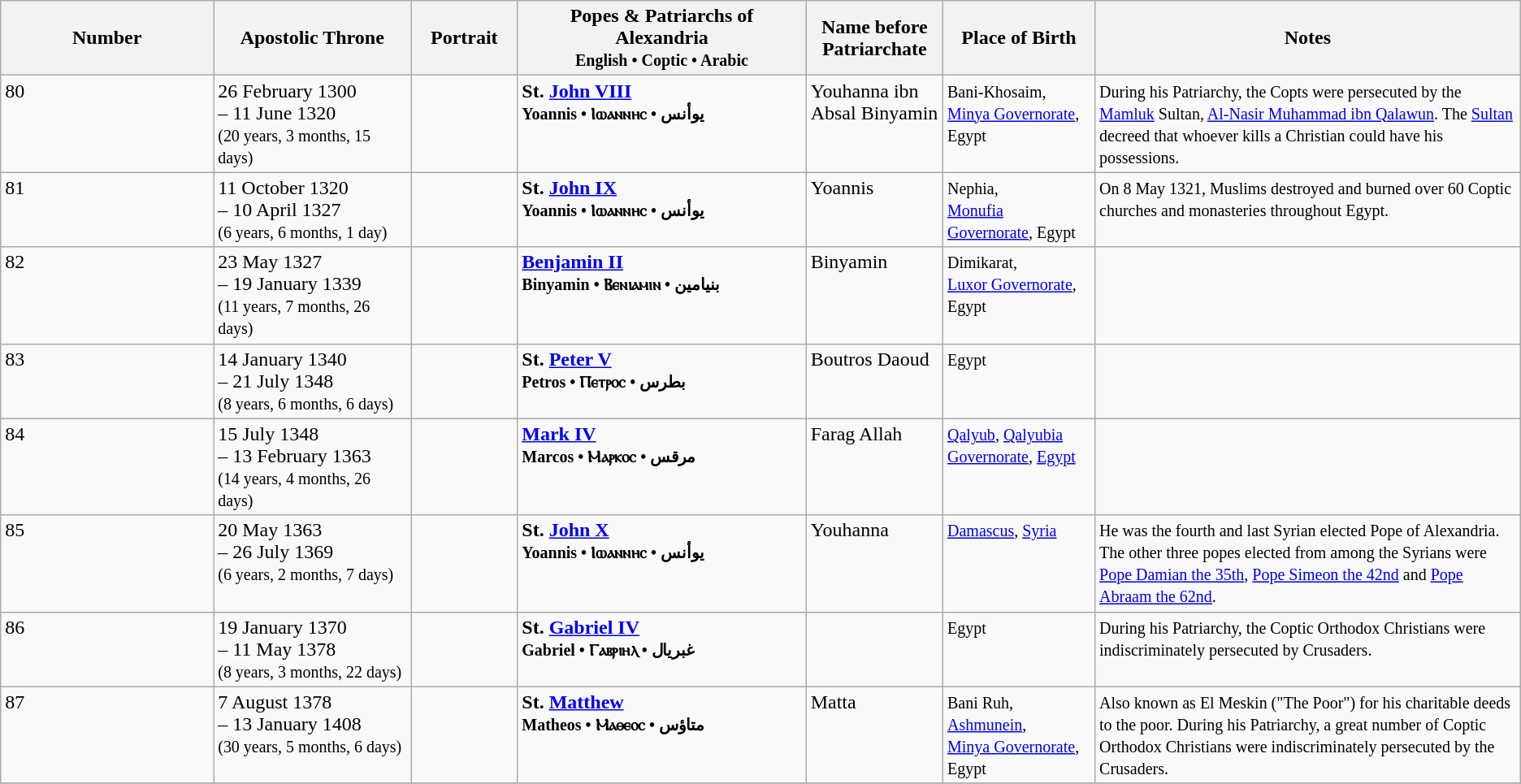<table class="wikitable">
<tr>
<th>Number</th>
<th style="width:13%;">Apostolic Throne</th>
<th style="width:7%;">Portrait</th>
<th style="width:19%;">Popes & Patriarchs of Alexandria<br><small>English • Coptic • Arabic</small></th>
<th style="width:9%;">Name before Patriarchate</th>
<th style="width:10%;">Place of Birth</th>
<th style="width:28%;">Notes</th>
</tr>
<tr valign="top">
<td>80</td>
<td>26 February 1300<br>– 11 June 1320<br><small>(20 years, 3 months, 15 days)</small></td>
<td></td>
<td><strong>St. <a href='#'>John VIII</a></strong><br><small><strong>Yoannis • Ⲓⲱⲁⲛⲛⲏⲥ • يوأنس</strong></small></td>
<td>Youhanna ibn Absal Binyamin</td>
<td><small>Bani-Khosaim,<br><a href='#'>Minya Governorate</a>, Egypt</small></td>
<td><small>During his Patriarchy, the Copts were persecuted by the <a href='#'>Mamluk</a> Sultan, <a href='#'>Al-Nasir Muhammad ibn Qalawun</a>. The <a href='#'>Sultan</a> decreed that whoever kills a Christian could have his possessions.</small></td>
</tr>
<tr valign="top">
<td>81</td>
<td>11 October 1320<br>– 10 April 1327<br><small>(6 years, 6 months, 1 day)</small></td>
<td></td>
<td><strong>St. <a href='#'>John IX</a></strong><br><small><strong>Yoannis • Ⲓⲱⲁⲛⲛⲏⲥ • يوأنس</strong></small></td>
<td>Yoannis</td>
<td><small>Nephia, <br><a href='#'>Monufia Governorate</a>, Egypt</small></td>
<td><small>On 8 May 1321, Muslims destroyed and burned over 60 Coptic churches and monasteries throughout Egypt.</small></td>
</tr>
<tr valign="top">
<td>82</td>
<td>23 May 1327<br>– 19 January 1339<br><small>(11 years, 7 months, 26 days)</small></td>
<td></td>
<td><strong><a href='#'>Benjamin II</a></strong><br><small><strong>Binyamin • Ⲃⲉⲛⲓⲁⲙⲓⲛ • بنيامين</strong></small></td>
<td>Binyamin</td>
<td><small>Dimikarat,<br><a href='#'>Luxor Governorate</a>, Egypt</small></td>
<td><small></small></td>
</tr>
<tr valign="top">
<td>83</td>
<td>14 January 1340<br>– 21 July 1348<br><small>(8 years, 6 months, 6 days)</small></td>
<td></td>
<td><strong>St. <a href='#'>Peter V</a></strong><br><small><strong>Petros • Ⲡⲉⲧⲣⲟⲥ • بطرس</strong><br></small></td>
<td>Boutros Daoud</td>
<td><small>Egypt</small></td>
<td><small></small></td>
</tr>
<tr valign="top">
<td>84</td>
<td>15 July 1348<br>– 13 February 1363<br><small>(14 years, 4 months, 26 days)</small></td>
<td></td>
<td><strong><a href='#'>Mark IV</a></strong><br><small><strong>Marcos • Ⲙⲁⲣⲕⲟⲥ • مرقس</strong></small></td>
<td>Farag Allah</td>
<td><small><a href='#'>Qalyub</a>, <a href='#'>Qalyubia Governorate</a>, <a href='#'>Egypt</a></small></td>
<td><small></small></td>
</tr>
<tr valign="top">
<td>85</td>
<td>20 May 1363<br>– 26 July 1369<br><small>(6 years, 2 months, 7 days)</small></td>
<td></td>
<td><strong>St. <a href='#'>John X</a></strong><br><small><strong>Yoannis • Ⲓⲱⲁⲛⲛⲏⲥ • يوأنس</strong></small></td>
<td>Youhanna</td>
<td><small><a href='#'>Damascus</a>, <a href='#'>Syria</a></small></td>
<td><small>He was the fourth and last Syrian elected Pope of Alexandria. The other three popes elected from among the Syrians were <a href='#'>Pope Damian the 35th</a>, <a href='#'>Pope Simeon the 42nd</a> and <a href='#'>Pope Abraam the 62nd</a>.</small></td>
</tr>
<tr valign="top">
<td>86</td>
<td>19 January 1370<br>– 11 May 1378<br><small>(8 years, 3 months, 22 days)</small></td>
<td></td>
<td><strong>St. <a href='#'>Gabriel IV</a></strong><br><small><strong>Gabriel • Ⲅⲁⲃⲣⲓⲏⲗ • غبريال</strong></small></td>
<td></td>
<td><small>Egypt</small></td>
<td><small>During his Patriarchy, the Coptic Orthodox Christians were indiscriminately persecuted by Crusaders.</small></td>
</tr>
<tr valign="top">
<td>87</td>
<td>7 August 1378<br>– 13 January 1408<br><small>(30 years, 5 months, 6 days)</small></td>
<td></td>
<td><strong>St. <a href='#'>Matthew</a></strong><br><small><strong>Matheos • Ⲙⲁⲑⲉⲟⲥ • متاؤس</strong></small></td>
<td>Matta</td>
<td><small>Bani Ruh, <a href='#'>Ashmunein</a>, <br><a href='#'>Minya Governorate</a>, Egypt</small></td>
<td><small>Also known as El Meskin ("The Poor") for his charitable deeds to the poor. During his Patriarchy, a great number of Coptic Orthodox Christians were indiscriminately persecuted by the Crusaders.</small></td>
</tr>
<tr valign="top">
</tr>
</table>
